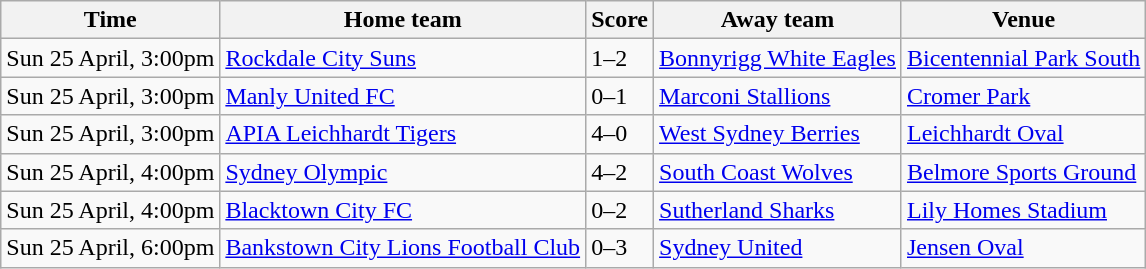<table class="wikitable">
<tr>
<th>Time</th>
<th>Home team</th>
<th>Score</th>
<th>Away team</th>
<th>Venue</th>
</tr>
<tr>
<td>Sun 25 April, 3:00pm</td>
<td><a href='#'>Rockdale City Suns</a></td>
<td>1–2</td>
<td><a href='#'>Bonnyrigg White Eagles</a></td>
<td><a href='#'>Bicentennial Park South</a></td>
</tr>
<tr>
<td>Sun 25 April, 3:00pm</td>
<td><a href='#'>Manly United FC</a></td>
<td>0–1</td>
<td><a href='#'>Marconi Stallions</a></td>
<td><a href='#'>Cromer Park</a></td>
</tr>
<tr>
<td>Sun 25 April, 3:00pm</td>
<td><a href='#'>APIA Leichhardt Tigers</a></td>
<td>4–0</td>
<td><a href='#'>West Sydney Berries</a></td>
<td><a href='#'>Leichhardt Oval</a></td>
</tr>
<tr>
<td>Sun 25 April, 4:00pm</td>
<td><a href='#'>Sydney Olympic</a></td>
<td>4–2</td>
<td><a href='#'>South Coast Wolves</a></td>
<td><a href='#'>Belmore Sports Ground</a></td>
</tr>
<tr>
<td>Sun 25 April, 4:00pm</td>
<td><a href='#'>Blacktown City FC</a></td>
<td>0–2</td>
<td><a href='#'>Sutherland Sharks</a></td>
<td><a href='#'>Lily Homes Stadium</a></td>
</tr>
<tr>
<td>Sun 25 April, 6:00pm</td>
<td><a href='#'>Bankstown City Lions Football Club</a></td>
<td>0–3</td>
<td><a href='#'>Sydney United</a></td>
<td><a href='#'>Jensen Oval</a></td>
</tr>
</table>
